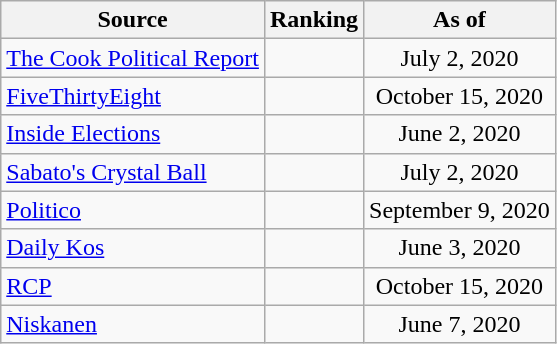<table class="wikitable" style="text-align:center">
<tr>
<th>Source</th>
<th>Ranking</th>
<th>As of</th>
</tr>
<tr>
<td align=left><a href='#'>The Cook Political Report</a></td>
<td></td>
<td>July 2, 2020</td>
</tr>
<tr>
<td align=left><a href='#'>FiveThirtyEight</a></td>
<td></td>
<td>October 15, 2020</td>
</tr>
<tr>
<td align=left><a href='#'>Inside Elections</a></td>
<td></td>
<td>June 2, 2020</td>
</tr>
<tr>
<td align=left><a href='#'>Sabato's Crystal Ball</a></td>
<td></td>
<td>July 2, 2020</td>
</tr>
<tr>
<td align="left"><a href='#'>Politico</a></td>
<td></td>
<td>September 9, 2020</td>
</tr>
<tr>
<td align="left"><a href='#'>Daily Kos</a></td>
<td></td>
<td>June 3, 2020</td>
</tr>
<tr>
<td align="left"><a href='#'>RCP</a></td>
<td></td>
<td>October 15, 2020</td>
</tr>
<tr>
<td align="left"><a href='#'>Niskanen</a></td>
<td></td>
<td>June 7, 2020</td>
</tr>
</table>
